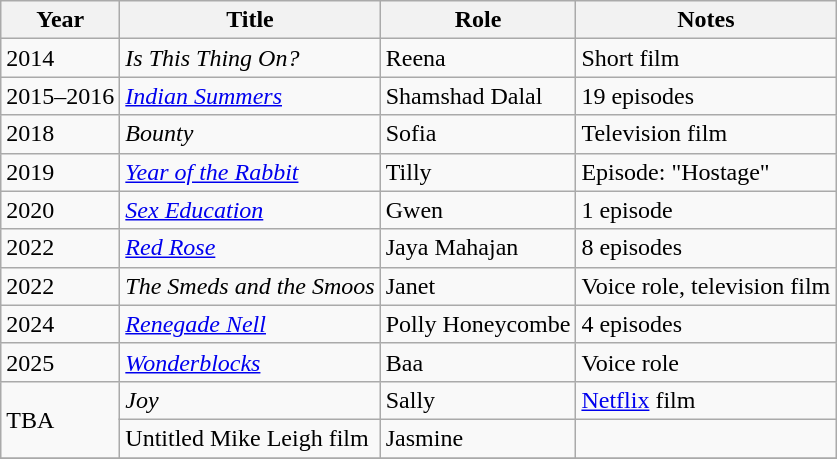<table class="wikitable sortable">
<tr>
<th>Year</th>
<th>Title</th>
<th>Role</th>
<th class="unsortable">Notes</th>
</tr>
<tr>
<td>2014</td>
<td><em>Is This Thing On?</em></td>
<td>Reena</td>
<td>Short film</td>
</tr>
<tr>
<td>2015–2016</td>
<td><em><a href='#'>Indian Summers</a></em></td>
<td>Shamshad Dalal</td>
<td>19 episodes</td>
</tr>
<tr>
<td>2018</td>
<td><em>Bounty</em></td>
<td>Sofia</td>
<td>Television film</td>
</tr>
<tr>
<td>2019</td>
<td><em><a href='#'>Year of the Rabbit</a></em></td>
<td>Tilly</td>
<td>Episode: "Hostage"</td>
</tr>
<tr>
<td>2020</td>
<td><em><a href='#'>Sex Education</a></em></td>
<td>Gwen</td>
<td>1 episode</td>
</tr>
<tr>
<td>2022</td>
<td><em><a href='#'>Red Rose</a></em></td>
<td>Jaya Mahajan</td>
<td>8 episodes</td>
</tr>
<tr>
<td>2022</td>
<td><em>The Smeds and the Smoos</em></td>
<td>Janet</td>
<td>Voice role, television film</td>
</tr>
<tr>
<td>2024</td>
<td><em><a href='#'>Renegade Nell</a></em></td>
<td>Polly Honeycombe</td>
<td>4 episodes</td>
</tr>
<tr>
<td>2025</td>
<td><em><a href='#'>Wonderblocks</a></em></td>
<td>Baa</td>
<td>Voice role</td>
</tr>
<tr>
<td rowspan="2">TBA</td>
<td><em>Joy</em></td>
<td>Sally</td>
<td><a href='#'>Netflix</a> film</td>
</tr>
<tr>
<td>Untitled Mike Leigh film</td>
<td>Jasmine</td>
<td></td>
</tr>
<tr>
</tr>
</table>
